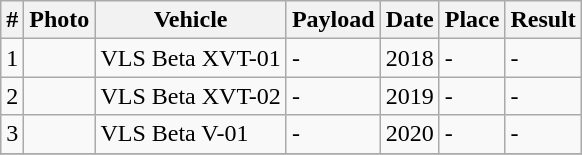<table class="wikitable">
<tr>
<th>#</th>
<th>Photo</th>
<th>Vehicle</th>
<th>Payload</th>
<th>Date</th>
<th>Place</th>
<th>Result</th>
</tr>
<tr>
<td>1</td>
<td></td>
<td>VLS Beta XVT-01</td>
<td>-</td>
<td>2018</td>
<td>-</td>
<td>-</td>
</tr>
<tr>
<td>2</td>
<td></td>
<td>VLS Beta XVT-02</td>
<td>-</td>
<td>2019</td>
<td>-</td>
<td>-</td>
</tr>
<tr>
<td>3</td>
<td></td>
<td>VLS Beta V-01</td>
<td>-</td>
<td>2020</td>
<td>-</td>
<td>-</td>
</tr>
<tr>
</tr>
</table>
